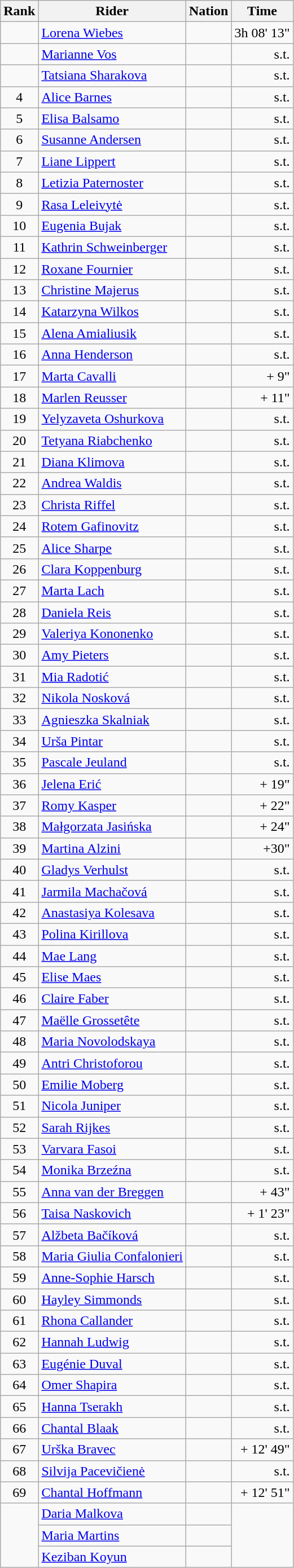<table class="wikitable sortable" style="text-align:center">
<tr>
<th>Rank</th>
<th>Rider</th>
<th>Nation</th>
<th class=unsortable>Time</th>
</tr>
<tr>
<td></td>
<td align=left><a href='#'>Lorena Wiebes</a></td>
<td align=left></td>
<td align=right>3h 08' 13"</td>
</tr>
<tr>
<td></td>
<td align=left><a href='#'>Marianne Vos</a></td>
<td align=left></td>
<td align=right>s.t.</td>
</tr>
<tr>
<td></td>
<td align=left><a href='#'>Tatsiana Sharakova</a></td>
<td align=left></td>
<td align=right>s.t.</td>
</tr>
<tr>
<td>4</td>
<td align=left><a href='#'>Alice Barnes</a></td>
<td align=left></td>
<td align=right>s.t.</td>
</tr>
<tr>
<td>5</td>
<td align=left><a href='#'>Elisa Balsamo</a></td>
<td align=left></td>
<td align=right>s.t.</td>
</tr>
<tr>
<td>6</td>
<td align=left><a href='#'>Susanne Andersen</a></td>
<td align=left></td>
<td align=right>s.t.</td>
</tr>
<tr>
<td>7</td>
<td align=left><a href='#'>Liane Lippert</a></td>
<td align=left></td>
<td align=right>s.t.</td>
</tr>
<tr>
<td>8</td>
<td align=left><a href='#'>Letizia Paternoster</a></td>
<td align=left></td>
<td align=right>s.t.</td>
</tr>
<tr>
<td>9</td>
<td align=left><a href='#'>Rasa Leleivytė</a></td>
<td align=left></td>
<td align=right>s.t.</td>
</tr>
<tr>
<td>10</td>
<td align=left><a href='#'>Eugenia Bujak</a></td>
<td align=left></td>
<td align=right>s.t.</td>
</tr>
<tr>
<td>11</td>
<td align=left><a href='#'>Kathrin Schweinberger</a></td>
<td align=left></td>
<td align=right>s.t.</td>
</tr>
<tr>
<td>12</td>
<td align=left><a href='#'>Roxane Fournier</a></td>
<td align=left></td>
<td align=right>s.t.</td>
</tr>
<tr>
<td>13</td>
<td align=left><a href='#'>Christine Majerus</a></td>
<td align=left></td>
<td align=right>s.t.</td>
</tr>
<tr>
<td>14</td>
<td align=left><a href='#'>Katarzyna Wilkos</a></td>
<td align=left></td>
<td align=right>s.t.</td>
</tr>
<tr>
<td>15</td>
<td align=left><a href='#'>Alena Amialiusik</a></td>
<td align=left></td>
<td align=right>s.t.</td>
</tr>
<tr>
<td>16</td>
<td align=left><a href='#'>Anna Henderson</a></td>
<td align=left></td>
<td align=right>s.t.</td>
</tr>
<tr>
<td>17</td>
<td align=left><a href='#'>Marta Cavalli</a></td>
<td align=left></td>
<td align=right>+ 9"</td>
</tr>
<tr>
<td>18</td>
<td align=left><a href='#'>Marlen Reusser</a></td>
<td align=left></td>
<td align=right>+ 11"</td>
</tr>
<tr>
<td>19</td>
<td align=left><a href='#'>Yelyzaveta Oshurkova</a></td>
<td align=left></td>
<td align=right>s.t.</td>
</tr>
<tr>
<td>20</td>
<td align=left><a href='#'>Tetyana Riabchenko</a></td>
<td align=left></td>
<td align=right>s.t.</td>
</tr>
<tr>
<td>21</td>
<td align=left><a href='#'>Diana Klimova</a></td>
<td align=left></td>
<td align=right>s.t.</td>
</tr>
<tr>
<td>22</td>
<td align=left><a href='#'>Andrea Waldis</a></td>
<td align=left></td>
<td align=right>s.t.</td>
</tr>
<tr>
<td>23</td>
<td align=left><a href='#'>Christa Riffel</a></td>
<td align=left></td>
<td align=right>s.t.</td>
</tr>
<tr>
<td>24</td>
<td align=left><a href='#'>Rotem Gafinovitz</a></td>
<td align=left></td>
<td align=right>s.t.</td>
</tr>
<tr>
<td>25</td>
<td align=left><a href='#'>Alice Sharpe</a></td>
<td align=left></td>
<td align=right>s.t.</td>
</tr>
<tr>
<td>26</td>
<td align=left><a href='#'>Clara Koppenburg</a></td>
<td align=left></td>
<td align=right>s.t.</td>
</tr>
<tr>
<td>27</td>
<td align=left><a href='#'>Marta Lach</a></td>
<td align=left></td>
<td align=right>s.t.</td>
</tr>
<tr>
<td>28</td>
<td align=left><a href='#'>Daniela Reis</a></td>
<td align=left></td>
<td align=right>s.t.</td>
</tr>
<tr>
<td>29</td>
<td align=left><a href='#'>Valeriya Kononenko</a></td>
<td align=left></td>
<td align=right>s.t.</td>
</tr>
<tr>
<td>30</td>
<td align=left><a href='#'>Amy Pieters</a></td>
<td align=left></td>
<td align=right>s.t.</td>
</tr>
<tr>
<td>31</td>
<td align=left><a href='#'>Mia Radotić</a></td>
<td align=left></td>
<td align=right>s.t.</td>
</tr>
<tr>
<td>32</td>
<td align=left><a href='#'>Nikola Nosková</a></td>
<td align=left></td>
<td align=right>s.t.</td>
</tr>
<tr>
<td>33</td>
<td align=left><a href='#'>Agnieszka Skalniak</a></td>
<td align=left></td>
<td align=right>s.t.</td>
</tr>
<tr>
<td>34</td>
<td align=left><a href='#'>Urša Pintar</a></td>
<td align=left></td>
<td align=right>s.t.</td>
</tr>
<tr>
<td>35</td>
<td align=left><a href='#'>Pascale Jeuland</a></td>
<td align=left></td>
<td align=right>s.t.</td>
</tr>
<tr>
<td>36</td>
<td align=left><a href='#'>Jelena Erić</a></td>
<td align=left></td>
<td align=right>+ 19"</td>
</tr>
<tr>
<td>37</td>
<td align=left><a href='#'>Romy Kasper</a></td>
<td align=left></td>
<td align=right>+ 22"</td>
</tr>
<tr>
<td>38</td>
<td align=left><a href='#'>Małgorzata Jasińska</a></td>
<td align=left></td>
<td align=right>+ 24"</td>
</tr>
<tr>
<td>39</td>
<td align=left><a href='#'>Martina Alzini</a></td>
<td align=left></td>
<td align=right>+30"</td>
</tr>
<tr>
<td>40</td>
<td align=left><a href='#'>Gladys Verhulst</a></td>
<td align=left></td>
<td align=right>s.t.</td>
</tr>
<tr>
<td>41</td>
<td align=left><a href='#'>Jarmila Machačová</a></td>
<td align=left></td>
<td align=right>s.t.</td>
</tr>
<tr>
<td>42</td>
<td align=left><a href='#'>Anastasiya Kolesava</a></td>
<td align=left></td>
<td align=right>s.t.</td>
</tr>
<tr>
<td>43</td>
<td align=left><a href='#'>Polina Kirillova</a></td>
<td align=left></td>
<td align=right>s.t.</td>
</tr>
<tr>
<td>44</td>
<td align=left><a href='#'>Mae Lang</a></td>
<td align=left></td>
<td align=right>s.t.</td>
</tr>
<tr>
<td>45</td>
<td align=left><a href='#'>Elise Maes</a></td>
<td align=left></td>
<td align=right>s.t.</td>
</tr>
<tr>
<td>46</td>
<td align=left><a href='#'>Claire Faber</a></td>
<td align=left></td>
<td align=right>s.t.</td>
</tr>
<tr>
<td>47</td>
<td align=left><a href='#'>Maëlle Grossetête</a></td>
<td align=left></td>
<td align=right>s.t.</td>
</tr>
<tr>
<td>48</td>
<td align=left><a href='#'>Maria Novolodskaya</a></td>
<td align=left></td>
<td align=right>s.t.</td>
</tr>
<tr>
<td>49</td>
<td align=left><a href='#'>Antri Christoforou</a></td>
<td align=left></td>
<td align=right>s.t.</td>
</tr>
<tr>
<td>50</td>
<td align=left><a href='#'>Emilie Moberg</a></td>
<td align=left></td>
<td align=right>s.t.</td>
</tr>
<tr>
<td>51</td>
<td align=left><a href='#'>Nicola Juniper</a></td>
<td align=left></td>
<td align=right>s.t.</td>
</tr>
<tr>
<td>52</td>
<td align=left><a href='#'>Sarah Rijkes</a></td>
<td align=left></td>
<td align=right>s.t.</td>
</tr>
<tr>
<td>53</td>
<td align=left><a href='#'>Varvara Fasoi</a></td>
<td align=left></td>
<td align=right>s.t.</td>
</tr>
<tr>
<td>54</td>
<td align=left><a href='#'>Monika Brzeźna</a></td>
<td align=left></td>
<td align=right>s.t.</td>
</tr>
<tr>
<td>55</td>
<td align=left><a href='#'>Anna van der Breggen</a></td>
<td align=left></td>
<td align=right>+ 43"</td>
</tr>
<tr>
<td>56</td>
<td align=left><a href='#'>Taisa Naskovich</a></td>
<td align=left></td>
<td align=right>+ 1' 23"</td>
</tr>
<tr>
<td>57</td>
<td align=left><a href='#'>Alžbeta Bačíková</a></td>
<td align=left></td>
<td align=right>s.t.</td>
</tr>
<tr>
<td>58</td>
<td align=left><a href='#'>Maria Giulia Confalonieri</a></td>
<td align=left></td>
<td align=right>s.t.</td>
</tr>
<tr>
<td>59</td>
<td align=left><a href='#'>Anne-Sophie Harsch</a></td>
<td align=left></td>
<td align=right>s.t.</td>
</tr>
<tr>
<td>60</td>
<td align=left><a href='#'>Hayley Simmonds</a></td>
<td align=left></td>
<td align=right>s.t.</td>
</tr>
<tr>
<td>61</td>
<td align=left><a href='#'>Rhona Callander</a></td>
<td align=left></td>
<td align=right>s.t.</td>
</tr>
<tr>
<td>62</td>
<td align=left><a href='#'>Hannah Ludwig</a></td>
<td align=left></td>
<td align=right>s.t.</td>
</tr>
<tr>
<td>63</td>
<td align=left><a href='#'>Eugénie Duval</a></td>
<td align=left></td>
<td align=right>s.t.</td>
</tr>
<tr>
<td>64</td>
<td align=left><a href='#'>Omer Shapira</a></td>
<td align=left></td>
<td align=right>s.t.</td>
</tr>
<tr>
<td>65</td>
<td align=left><a href='#'>Hanna Tserakh</a></td>
<td align=left></td>
<td align=right>s.t.</td>
</tr>
<tr>
<td>66</td>
<td align=left><a href='#'>Chantal Blaak</a></td>
<td align=left></td>
<td align=right>s.t.</td>
</tr>
<tr>
<td>67</td>
<td align=left><a href='#'>Urška Bravec</a></td>
<td align=left></td>
<td align=right>+ 12' 49"</td>
</tr>
<tr>
<td>68</td>
<td align=left><a href='#'>Silvija Pacevičienė</a></td>
<td align=left></td>
<td align=right>s.t.</td>
</tr>
<tr>
<td>69</td>
<td align=left><a href='#'>Chantal Hoffmann</a></td>
<td align=left></td>
<td align=right>+ 12' 51"</td>
</tr>
<tr>
<td rowspan=3></td>
<td align=left><a href='#'>Daria Malkova</a></td>
<td align=left></td>
<td rowspan=3></td>
</tr>
<tr>
<td align=left><a href='#'>Maria Martins</a></td>
<td align=left></td>
</tr>
<tr>
<td align=left><a href='#'>Keziban Koyun</a></td>
<td align=left></td>
</tr>
</table>
